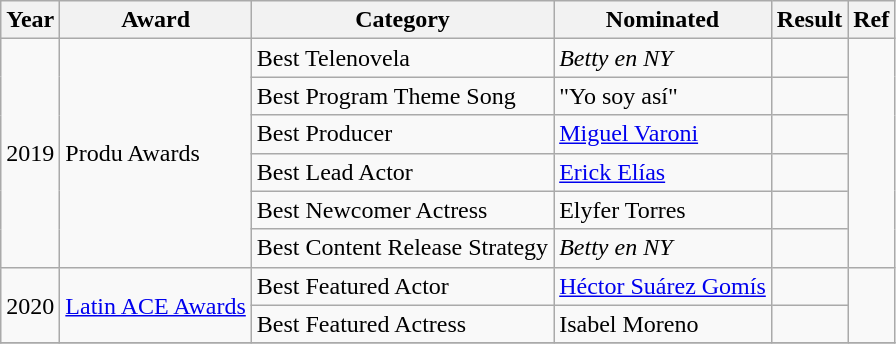<table class="wikitable plainrowheaders">
<tr>
<th scope="col">Year</th>
<th scope="col">Award</th>
<th scope="col">Category</th>
<th scope="col">Nominated</th>
<th scope="col">Result</th>
<th scope="col">Ref</th>
</tr>
<tr>
<td rowspan="6">2019</td>
<td rowspan="6">Produ Awards</td>
<td>Best Telenovela</td>
<td><em>Betty en NY</em></td>
<td></td>
<td align="center" rowspan="6"></td>
</tr>
<tr>
<td>Best Program Theme Song</td>
<td>"Yo soy así"</td>
<td></td>
</tr>
<tr>
<td>Best Producer</td>
<td><a href='#'>Miguel Varoni</a></td>
<td></td>
</tr>
<tr>
<td>Best Lead Actor</td>
<td><a href='#'>Erick Elías</a></td>
<td></td>
</tr>
<tr>
<td>Best Newcomer Actress</td>
<td>Elyfer Torres</td>
<td></td>
</tr>
<tr>
<td>Best Content Release Strategy</td>
<td><em>Betty en NY</em></td>
<td></td>
</tr>
<tr>
<td rowspan="2">2020</td>
<td rowspan="2"><a href='#'>Latin ACE Awards</a></td>
<td>Best Featured Actor</td>
<td><a href='#'>Héctor Suárez Gomís</a></td>
<td></td>
<td align="center" rowspan="2"></td>
</tr>
<tr>
<td>Best Featured Actress</td>
<td>Isabel Moreno</td>
<td></td>
</tr>
<tr>
</tr>
</table>
